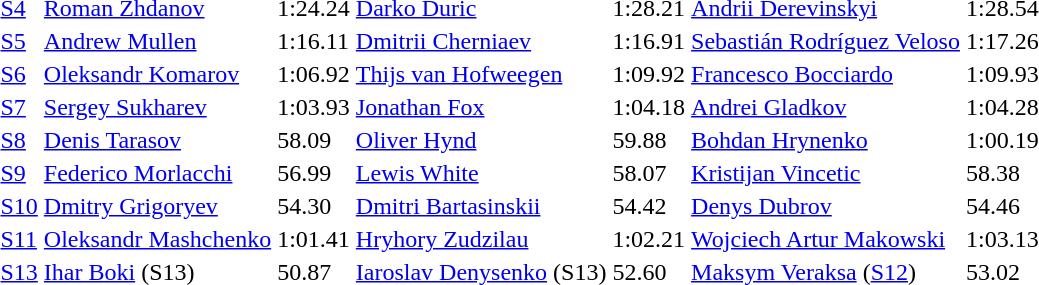<table>
<tr>
<td><a href='#'>S4</a></td>
<td><a href='#'>Roman Zhdanov</a><br></td>
<td>1:24.24</td>
<td><a href='#'>Darko Duric</a><br></td>
<td>1:28.21</td>
<td><a href='#'>Andrii Derevinskyi</a><br></td>
<td>1:28.54</td>
</tr>
<tr>
<td><a href='#'>S5</a></td>
<td><a href='#'>Andrew Mullen</a><br></td>
<td>1:16.11</td>
<td><a href='#'>Dmitrii Cherniaev</a><br></td>
<td>1:16.91</td>
<td><a href='#'>Sebastián Rodríguez Veloso</a><br></td>
<td>1:17.26</td>
</tr>
<tr>
<td><a href='#'>S6</a></td>
<td><a href='#'>Oleksandr Komarov</a><br></td>
<td>1:06.92</td>
<td><a href='#'>Thijs van Hofweegen</a><br></td>
<td>1:09.92</td>
<td><a href='#'>Francesco Bocciardo</a><br></td>
<td>1:09.93</td>
</tr>
<tr>
<td><a href='#'>S7</a></td>
<td><a href='#'>Sergey Sukharev</a><br></td>
<td>1:03.93</td>
<td><a href='#'>Jonathan Fox</a><br></td>
<td>1:04.18</td>
<td><a href='#'>Andrei Gladkov</a><br></td>
<td>1:04.28</td>
</tr>
<tr>
<td><a href='#'>S8</a></td>
<td><a href='#'>Denis Tarasov</a><br></td>
<td>58.09</td>
<td><a href='#'>Oliver Hynd</a><br></td>
<td>59.88</td>
<td><a href='#'>Bohdan Hrynenko</a><br></td>
<td>1:00.19</td>
</tr>
<tr>
<td><a href='#'>S9</a></td>
<td><a href='#'>Federico Morlacchi</a><br></td>
<td>56.99</td>
<td><a href='#'>Lewis White</a><br></td>
<td>58.07</td>
<td><a href='#'>Kristijan Vincetic</a><br></td>
<td>58.38</td>
</tr>
<tr>
<td><a href='#'>S10</a></td>
<td><a href='#'>Dmitry Grigoryev</a><br></td>
<td>54.30</td>
<td><a href='#'>Dmitri Bartasinskii</a><br></td>
<td>54.42</td>
<td><a href='#'>Denys Dubrov</a><br></td>
<td>54.46</td>
</tr>
<tr>
<td><a href='#'>S11</a></td>
<td><a href='#'>Oleksandr Mashchenko</a><br></td>
<td>1:01.41</td>
<td><a href='#'>Hryhory Zudzilau</a><br></td>
<td>1:02.21</td>
<td><a href='#'>Wojciech Artur Makowski</a><br></td>
<td>1:03.13</td>
</tr>
<tr>
<td><a href='#'>S13</a></td>
<td><a href='#'>Ihar Boki</a> (S13)<br></td>
<td>50.87</td>
<td><a href='#'>Iaroslav Denysenko</a> (S13)<br></td>
<td>52.60</td>
<td><a href='#'>Maksym Veraksa</a> (<a href='#'>S12</a>)<br></td>
<td>53.02</td>
</tr>
</table>
